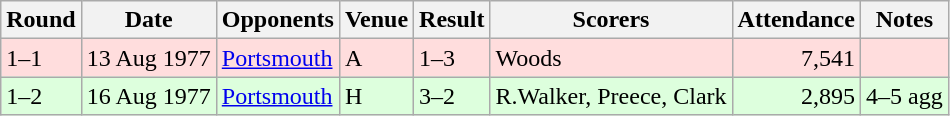<table class="wikitable">
<tr>
<th>Round</th>
<th>Date</th>
<th>Opponents</th>
<th>Venue</th>
<th>Result</th>
<th>Scorers</th>
<th>Attendance</th>
<th>Notes</th>
</tr>
<tr bgcolor="#ffdddd">
<td>1–1</td>
<td>13 Aug 1977</td>
<td><a href='#'>Portsmouth</a></td>
<td>A</td>
<td>1–3</td>
<td>Woods</td>
<td align="right">7,541</td>
<td></td>
</tr>
<tr bgcolor="#ddffdd">
<td>1–2</td>
<td>16 Aug 1977</td>
<td><a href='#'>Portsmouth</a></td>
<td>H</td>
<td>3–2</td>
<td>R.Walker, Preece, Clark</td>
<td align="right">2,895</td>
<td>4–5 agg</td>
</tr>
</table>
